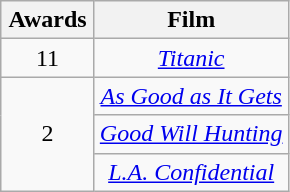<table class="wikitable" style="text-align: center;">
<tr>
<th scope="col" width="55">Awards</th>
<th scope="col" align="center">Film</th>
</tr>
<tr>
<td style="text-align: center;">11</td>
<td><em><a href='#'>Titanic</a></em></td>
</tr>
<tr>
<td rowspan=3 style="text-align:center">2</td>
<td><em><a href='#'>As Good as It Gets</a></em></td>
</tr>
<tr>
<td><em><a href='#'>Good Will Hunting</a></em></td>
</tr>
<tr>
<td><em><a href='#'>L.A. Confidential</a></em></td>
</tr>
</table>
